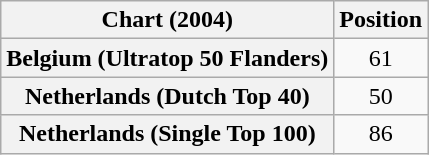<table class="wikitable sortable plainrowheaders" style="text-align:center">
<tr>
<th>Chart (2004)</th>
<th>Position</th>
</tr>
<tr>
<th scope="row">Belgium (Ultratop 50 Flanders)</th>
<td>61</td>
</tr>
<tr>
<th scope="row">Netherlands (Dutch Top 40)</th>
<td>50</td>
</tr>
<tr>
<th scope="row">Netherlands (Single Top 100)</th>
<td>86</td>
</tr>
</table>
